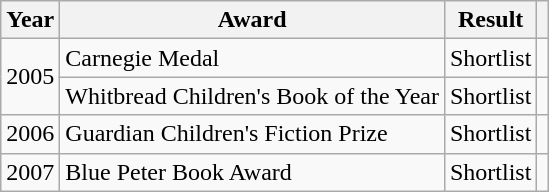<table class="wikitable">
<tr>
<th>Year</th>
<th>Award</th>
<th>Result</th>
<th></th>
</tr>
<tr>
<td rowspan="2">2005</td>
<td>Carnegie Medal</td>
<td>Shortlist</td>
<td></td>
</tr>
<tr>
<td>Whitbread Children's Book of the Year</td>
<td>Shortlist</td>
<td></td>
</tr>
<tr>
<td>2006</td>
<td>Guardian Children's Fiction Prize</td>
<td>Shortlist</td>
<td></td>
</tr>
<tr>
<td>2007</td>
<td>Blue Peter Book Award</td>
<td>Shortlist</td>
<td></td>
</tr>
</table>
